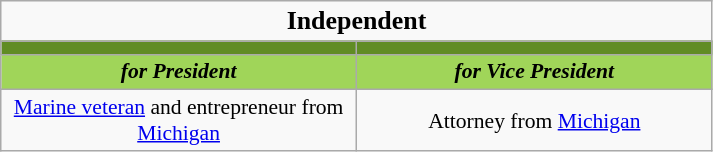<table class="wikitable" style="font-size:90%; text-align:center;">
<tr>
<td colspan=2><big><strong>Independent</strong></big></td>
</tr>
<tr>
<th style="font-size:135%; background:#608C24"></th>
<th style="font-size:135%; background:#608C24"></th>
</tr>
<tr style=background:#A0D559>
<td><strong><em>for President</em></strong></td>
<td><strong><em>for Vice President</em></strong></td>
</tr>
<tr>
<td style=width:16em><a href='#'>Marine veteran</a> and entrepreneur from <a href='#'>Michigan</a></td>
<td style=width:16em>Attorney from <a href='#'>Michigan</a></td>
</tr>
</table>
